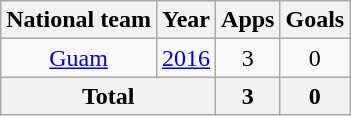<table class="wikitable" style="text-align:center">
<tr>
<th>National team</th>
<th>Year</th>
<th>Apps</th>
<th>Goals</th>
</tr>
<tr>
<td><a href='#'>Guam</a></td>
<td><a href='#'>2016</a></td>
<td>3</td>
<td>0</td>
</tr>
<tr>
<th colspan=2>Total</th>
<th>3</th>
<th>0</th>
</tr>
</table>
